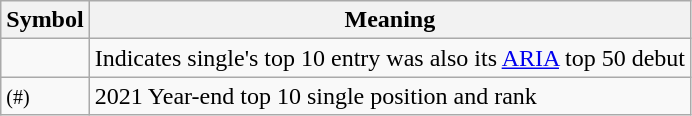<table Class="wikitable">
<tr>
<th>Symbol</th>
<th>Meaning</th>
</tr>
<tr '>
<td></td>
<td>Indicates single's top 10 entry was also its <a href='#'>ARIA</a> top 50 debut</td>
</tr>
<tr>
<td><small>(#)</small></td>
<td>2021 Year-end top 10 single position and rank</td>
</tr>
</table>
